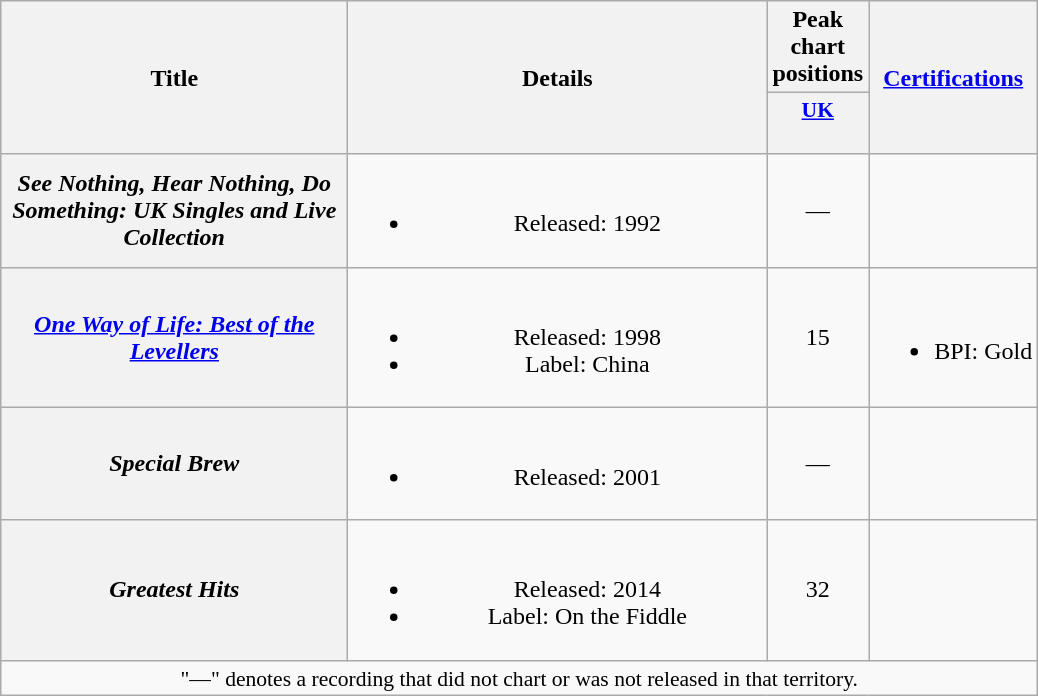<table class="wikitable plainrowheaders" style="text-align:center;">
<tr>
<th scope="col" rowspan="2" style="width:14em;">Title</th>
<th scope="col" rowspan="2" style="width:17em;">Details</th>
<th scope="col" colspan="1">Peak chart positions</th>
<th scope="col" rowspan="2"><a href='#'>Certifications</a></th>
</tr>
<tr>
<th scope="col" style="width:2.5em;font-size:90%;"><a href='#'>UK</a><br><br></th>
</tr>
<tr>
<th scope="row"><em>See Nothing, Hear Nothing, Do Something: UK Singles and Live Collection</em></th>
<td><br><ul><li>Released: 1992</li></ul></td>
<td>—</td>
<td></td>
</tr>
<tr>
<th scope="row"><em><a href='#'>One Way of Life: Best of the Levellers</a></em></th>
<td><br><ul><li>Released: 1998</li><li>Label: China</li></ul></td>
<td>15</td>
<td><br><ul><li>BPI: Gold</li></ul></td>
</tr>
<tr>
<th scope="row"><em>Special Brew</em></th>
<td><br><ul><li>Released: 2001</li></ul></td>
<td>—</td>
<td></td>
</tr>
<tr>
<th scope="row"><em>Greatest Hits</em></th>
<td><br><ul><li>Released: 2014</li><li>Label: On the Fiddle</li></ul></td>
<td>32</td>
<td></td>
</tr>
<tr>
<td colspan="14" style="font-size:90%">"—" denotes a recording that did not chart or was not released in that territory.</td>
</tr>
</table>
